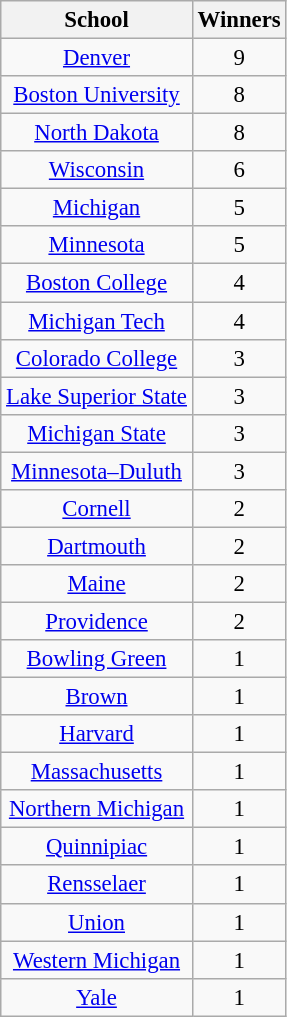<table class="wikitable sortable" style="font-size: 95%;text-align: center;">
<tr>
<th>School</th>
<th>Winners</th>
</tr>
<tr>
<td><a href='#'>Denver</a></td>
<td>9</td>
</tr>
<tr>
<td><a href='#'>Boston University</a></td>
<td>8</td>
</tr>
<tr>
<td><a href='#'>North Dakota</a></td>
<td>8</td>
</tr>
<tr>
<td><a href='#'>Wisconsin</a></td>
<td>6</td>
</tr>
<tr>
<td><a href='#'>Michigan</a></td>
<td>5</td>
</tr>
<tr>
<td><a href='#'>Minnesota</a></td>
<td>5</td>
</tr>
<tr>
<td><a href='#'>Boston College</a></td>
<td>4</td>
</tr>
<tr>
<td><a href='#'>Michigan Tech</a></td>
<td>4</td>
</tr>
<tr>
<td><a href='#'>Colorado College</a></td>
<td>3</td>
</tr>
<tr>
<td><a href='#'>Lake Superior State</a></td>
<td>3</td>
</tr>
<tr>
<td><a href='#'>Michigan State</a></td>
<td>3</td>
</tr>
<tr>
<td><a href='#'>Minnesota–Duluth</a></td>
<td>3</td>
</tr>
<tr>
<td><a href='#'>Cornell</a></td>
<td>2</td>
</tr>
<tr>
<td><a href='#'>Dartmouth</a></td>
<td>2</td>
</tr>
<tr>
<td><a href='#'>Maine</a></td>
<td>2</td>
</tr>
<tr>
<td><a href='#'>Providence</a></td>
<td>2</td>
</tr>
<tr>
<td><a href='#'>Bowling Green</a></td>
<td>1</td>
</tr>
<tr>
<td><a href='#'>Brown</a></td>
<td>1</td>
</tr>
<tr>
<td><a href='#'>Harvard</a></td>
<td>1</td>
</tr>
<tr>
<td><a href='#'>Massachusetts</a></td>
<td>1</td>
</tr>
<tr>
<td><a href='#'>Northern Michigan</a></td>
<td>1</td>
</tr>
<tr>
<td><a href='#'>Quinnipiac</a></td>
<td>1</td>
</tr>
<tr>
<td><a href='#'>Rensselaer</a></td>
<td>1</td>
</tr>
<tr>
<td><a href='#'>Union</a></td>
<td>1</td>
</tr>
<tr>
<td><a href='#'>Western Michigan</a></td>
<td>1</td>
</tr>
<tr>
<td><a href='#'>Yale</a></td>
<td>1</td>
</tr>
</table>
